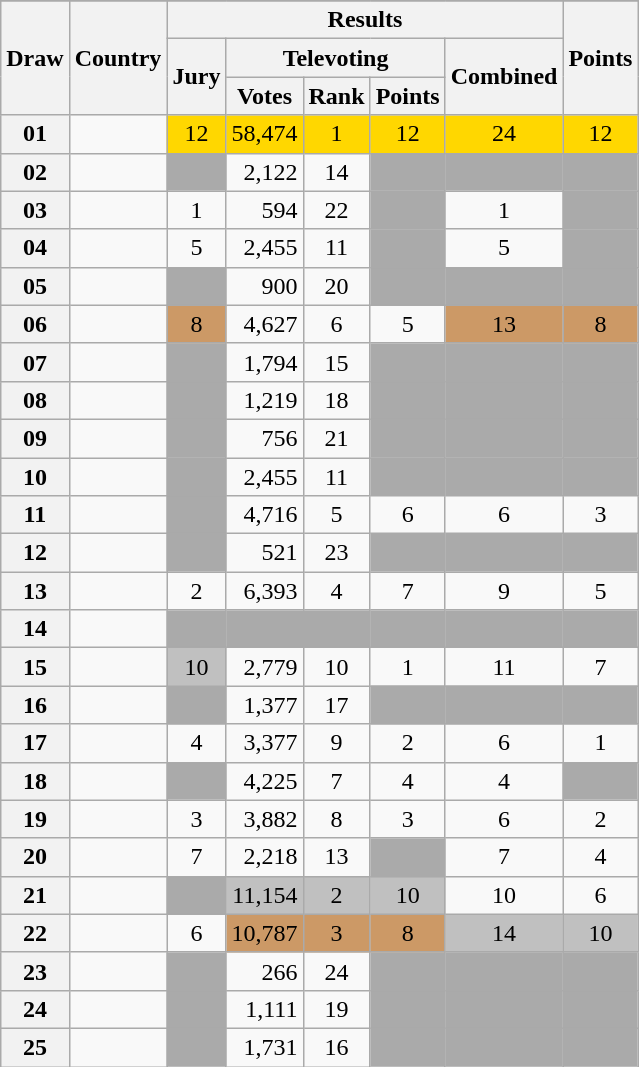<table class="sortable wikitable collapsible plainrowheaders" style="text-align:center;">
<tr>
</tr>
<tr>
<th scope="col" rowspan="3">Draw</th>
<th scope="col" rowspan="3">Country</th>
<th scope="col" colspan="5">Results</th>
<th scope="col" rowspan="3">Points</th>
</tr>
<tr>
<th scope="col" rowspan="2">Jury</th>
<th scope="col" colspan="3">Televoting</th>
<th scope="col" rowspan="2">Combined</th>
</tr>
<tr>
<th scope="col">Votes</th>
<th scope="col">Rank</th>
<th scope="col">Points</th>
</tr>
<tr>
<th scope="row" style="text-align:center;">01</th>
<td style="text-align:left;"></td>
<td style="background:gold;">12</td>
<td style="text-align:right; background:gold;">58,474</td>
<td style="background:gold;">1</td>
<td style="background:gold;">12</td>
<td style="background:gold;">24</td>
<td style="background:gold;">12</td>
</tr>
<tr>
<th scope="row" style="text-align:center;">02</th>
<td style="text-align:left;"></td>
<td style="background:#AAAAAA;"></td>
<td style="text-align:right;">2,122</td>
<td>14</td>
<td style="background:#AAAAAA;"></td>
<td style="background:#AAAAAA;"></td>
<td style="background:#AAAAAA;"></td>
</tr>
<tr>
<th scope="row" style="text-align:center;">03</th>
<td style="text-align:left;"></td>
<td>1</td>
<td style="text-align:right;">594</td>
<td>22</td>
<td style="background:#AAAAAA;"></td>
<td>1</td>
<td style="background:#AAAAAA;"></td>
</tr>
<tr>
<th scope="row" style="text-align:center;">04</th>
<td style="text-align:left;"></td>
<td>5</td>
<td style="text-align:right;">2,455</td>
<td>11</td>
<td style="background:#AAAAAA;"></td>
<td>5</td>
<td style="background:#AAAAAA;"></td>
</tr>
<tr>
<th scope="row" style="text-align:center;">05</th>
<td style="text-align:left;"></td>
<td style="background:#AAAAAA;"></td>
<td style="text-align:right;">900</td>
<td>20</td>
<td style="background:#AAAAAA;"></td>
<td style="background:#AAAAAA;"></td>
<td style="background:#AAAAAA;"></td>
</tr>
<tr>
<th scope="row" style="text-align:center;">06</th>
<td style="text-align:left;"></td>
<td style="background:#CC9966;">8</td>
<td style="text-align:right;">4,627</td>
<td>6</td>
<td>5</td>
<td style="background:#CC9966;">13</td>
<td style="background:#CC9966;">8</td>
</tr>
<tr>
<th scope="row" style="text-align:center;">07</th>
<td style="text-align:left;"></td>
<td style="background:#AAAAAA;"></td>
<td style="text-align:right;">1,794</td>
<td>15</td>
<td style="background:#AAAAAA;"></td>
<td style="background:#AAAAAA;"></td>
<td style="background:#AAAAAA;"></td>
</tr>
<tr>
<th scope="row" style="text-align:center;">08</th>
<td style="text-align:left;"></td>
<td style="background:#AAAAAA;"></td>
<td style="text-align:right;">1,219</td>
<td>18</td>
<td style="background:#AAAAAA;"></td>
<td style="background:#AAAAAA;"></td>
<td style="background:#AAAAAA;"></td>
</tr>
<tr>
<th scope="row" style="text-align:center;">09</th>
<td style="text-align:left;"></td>
<td style="background:#AAAAAA;"></td>
<td style="text-align:right;">756</td>
<td>21</td>
<td style="background:#AAAAAA;"></td>
<td style="background:#AAAAAA;"></td>
<td style="background:#AAAAAA;"></td>
</tr>
<tr>
<th scope="row" style="text-align:center;">10</th>
<td style="text-align:left;"></td>
<td style="background:#AAAAAA;"></td>
<td style="text-align:right;">2,455</td>
<td>11</td>
<td style="background:#AAAAAA;"></td>
<td style="background:#AAAAAA;"></td>
<td style="background:#AAAAAA;"></td>
</tr>
<tr>
<th scope="row" style="text-align:center;">11</th>
<td style="text-align:left;"></td>
<td style="background:#AAAAAA;"></td>
<td style="text-align:right;">4,716</td>
<td>5</td>
<td>6</td>
<td>6</td>
<td>3</td>
</tr>
<tr>
<th scope="row" style="text-align:center;">12</th>
<td style="text-align:left;"></td>
<td style="background:#AAAAAA;"></td>
<td style="text-align:right;">521</td>
<td>23</td>
<td style="background:#AAAAAA;"></td>
<td style="background:#AAAAAA;"></td>
<td style="background:#AAAAAA;"></td>
</tr>
<tr>
<th scope="row" style="text-align:center;">13</th>
<td style="text-align:left;"></td>
<td>2</td>
<td style="text-align:right;">6,393</td>
<td>4</td>
<td>7</td>
<td>9</td>
<td>5</td>
</tr>
<tr class="sortbottom">
<th scope="row" style="text-align:center;">14</th>
<td style="text-align:left;"></td>
<td style="background:#AAAAAA;"></td>
<td style="background:#AAAAAA;"></td>
<td style="background:#AAAAAA;"></td>
<td style="background:#AAAAAA;"></td>
<td style="background:#AAAAAA;"></td>
<td style="background:#AAAAAA;"></td>
</tr>
<tr>
<th scope="row" style="text-align:center;">15</th>
<td style="text-align:left;"></td>
<td style="background:silver;">10</td>
<td style="text-align:right;">2,779</td>
<td>10</td>
<td>1</td>
<td>11</td>
<td>7</td>
</tr>
<tr>
<th scope="row" style="text-align:center;">16</th>
<td style="text-align:left;"></td>
<td style="background:#AAAAAA;"></td>
<td style="text-align:right;">1,377</td>
<td>17</td>
<td style="background:#AAAAAA;"></td>
<td style="background:#AAAAAA;"></td>
<td style="background:#AAAAAA;"></td>
</tr>
<tr>
<th scope="row" style="text-align:center;">17</th>
<td style="text-align:left;"></td>
<td>4</td>
<td style="text-align:right;">3,377</td>
<td>9</td>
<td>2</td>
<td>6</td>
<td>1</td>
</tr>
<tr>
<th scope="row" style="text-align:center;">18</th>
<td style="text-align:left;"></td>
<td style="background:#AAAAAA;"></td>
<td style="text-align:right;">4,225</td>
<td>7</td>
<td>4</td>
<td>4</td>
<td style="background:#AAAAAA;"></td>
</tr>
<tr>
<th scope="row" style="text-align:center;">19</th>
<td style="text-align:left;"></td>
<td>3</td>
<td style="text-align:right;">3,882</td>
<td>8</td>
<td>3</td>
<td>6</td>
<td>2</td>
</tr>
<tr>
<th scope="row" style="text-align:center;">20</th>
<td style="text-align:left;"></td>
<td>7</td>
<td style="text-align:right;">2,218</td>
<td>13</td>
<td style="background:#AAAAAA;"></td>
<td>7</td>
<td>4</td>
</tr>
<tr>
<th scope="row" style="text-align:center;">21</th>
<td style="text-align:left;"></td>
<td style="background:#AAAAAA;"></td>
<td style="text-align:right; background:silver;">11,154</td>
<td style="background:silver;">2</td>
<td style="background:silver;">10</td>
<td>10</td>
<td>6</td>
</tr>
<tr>
<th scope="row" style="text-align:center;">22</th>
<td style="text-align:left;"></td>
<td>6</td>
<td style="text-align:right; background:#CC9966;">10,787</td>
<td style="background:#CC9966;">3</td>
<td style="background:#CC9966;">8</td>
<td style="background:silver;">14</td>
<td style="background:silver;">10</td>
</tr>
<tr>
<th scope="row" style="text-align:center;">23</th>
<td style="text-align:left;"></td>
<td style="background:#AAAAAA;"></td>
<td style="text-align:right;">266</td>
<td>24</td>
<td style="background:#AAAAAA;"></td>
<td style="background:#AAAAAA;"></td>
<td style="background:#AAAAAA;"></td>
</tr>
<tr>
<th scope="row" style="text-align:center;">24</th>
<td style="text-align:left;"></td>
<td style="background:#AAAAAA;"></td>
<td style="text-align:right;">1,111</td>
<td>19</td>
<td style="background:#AAAAAA;"></td>
<td style="background:#AAAAAA;"></td>
<td style="background:#AAAAAA;"></td>
</tr>
<tr>
<th scope="row" style="text-align:center;">25</th>
<td style="text-align:left;"></td>
<td style="background:#AAAAAA;"></td>
<td style="text-align:right;">1,731</td>
<td>16</td>
<td style="background:#AAAAAA;"></td>
<td style="background:#AAAAAA;"></td>
<td style="background:#AAAAAA;"></td>
</tr>
</table>
